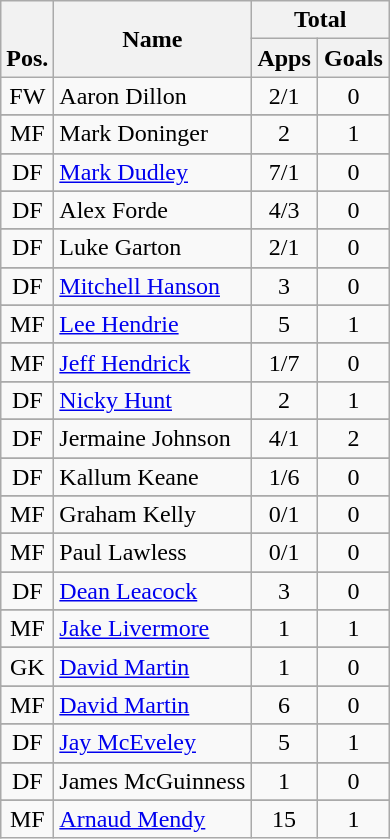<table class="wikitable" style="text-align:center">
<tr>
<th rowspan="2" valign="bottom">Pos.</th>
<th rowspan="2">Name</th>
<th colspan="2" width="85">Total</th>
</tr>
<tr>
<th>Apps</th>
<th>Goals</th>
</tr>
<tr>
<td>FW</td>
<td align="left">Aaron Dillon</td>
<td>2/1</td>
<td>0</td>
</tr>
<tr>
</tr>
<tr>
<td>MF</td>
<td align="left">Mark Doninger</td>
<td>2</td>
<td>1</td>
</tr>
<tr>
</tr>
<tr>
<td>DF</td>
<td align="left"><a href='#'>Mark Dudley</a></td>
<td>7/1</td>
<td>0</td>
</tr>
<tr>
</tr>
<tr>
<td>DF</td>
<td align="left">Alex Forde</td>
<td>4/3</td>
<td>0</td>
</tr>
<tr>
</tr>
<tr>
<td>DF</td>
<td align="left">Luke Garton</td>
<td>2/1</td>
<td>0</td>
</tr>
<tr>
</tr>
<tr>
<td>DF</td>
<td align="left"><a href='#'>Mitchell Hanson</a></td>
<td>3</td>
<td>0</td>
</tr>
<tr>
</tr>
<tr>
<td>MF</td>
<td align="left"><a href='#'>Lee Hendrie</a></td>
<td>5</td>
<td>1</td>
</tr>
<tr>
</tr>
<tr>
<td>MF</td>
<td align="left"><a href='#'>Jeff Hendrick</a></td>
<td>1/7</td>
<td>0</td>
</tr>
<tr>
</tr>
<tr>
<td>DF</td>
<td align="left"><a href='#'>Nicky Hunt</a></td>
<td>2</td>
<td>1</td>
</tr>
<tr>
</tr>
<tr>
<td>DF</td>
<td align="left">Jermaine Johnson</td>
<td>4/1</td>
<td>2</td>
</tr>
<tr>
</tr>
<tr>
<td>DF</td>
<td align="left">Kallum Keane</td>
<td>1/6</td>
<td>0</td>
</tr>
<tr>
</tr>
<tr>
<td>MF</td>
<td align="left">Graham Kelly</td>
<td>0/1</td>
<td>0</td>
</tr>
<tr>
</tr>
<tr>
<td>MF</td>
<td align="left">Paul Lawless</td>
<td>0/1</td>
<td>0</td>
</tr>
<tr>
</tr>
<tr>
<td>DF</td>
<td align="left"><a href='#'>Dean Leacock</a></td>
<td>3</td>
<td>0</td>
</tr>
<tr>
</tr>
<tr>
<td>MF</td>
<td align="left"><a href='#'>Jake Livermore</a></td>
<td>1</td>
<td>1</td>
</tr>
<tr>
</tr>
<tr>
<td>GK</td>
<td align="left"><a href='#'>David Martin</a></td>
<td>1</td>
<td>0</td>
</tr>
<tr>
</tr>
<tr>
<td>MF</td>
<td align="left"><a href='#'>David Martin</a></td>
<td>6</td>
<td>0</td>
</tr>
<tr>
</tr>
<tr>
<td>DF</td>
<td align="left"><a href='#'>Jay McEveley</a></td>
<td>5</td>
<td>1</td>
</tr>
<tr>
</tr>
<tr>
<td>DF</td>
<td align="left">James McGuinness</td>
<td>1</td>
<td>0</td>
</tr>
<tr>
</tr>
<tr>
<td>MF</td>
<td align="left"><a href='#'>Arnaud Mendy</a></td>
<td>15</td>
<td>1</td>
</tr>
</table>
